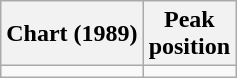<table class="wikitable sortable plainrowheaders" style="text-align:center;">
<tr>
<th scope="col">Chart (1989)</th>
<th scope="col">Peak<br>position</th>
</tr>
<tr>
<td></td>
</tr>
</table>
